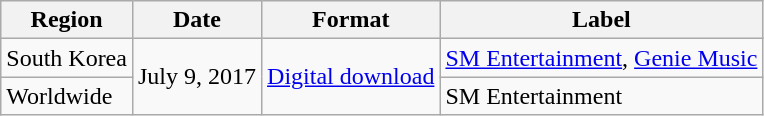<table class="wikitable">
<tr>
<th>Region</th>
<th>Date</th>
<th>Format</th>
<th>Label</th>
</tr>
<tr>
<td>South Korea</td>
<td rowspan="2">July 9, 2017</td>
<td rowspan="2"><a href='#'>Digital download</a></td>
<td><a href='#'>SM Entertainment</a>, <a href='#'>Genie Music</a></td>
</tr>
<tr>
<td>Worldwide</td>
<td>SM Entertainment</td>
</tr>
</table>
